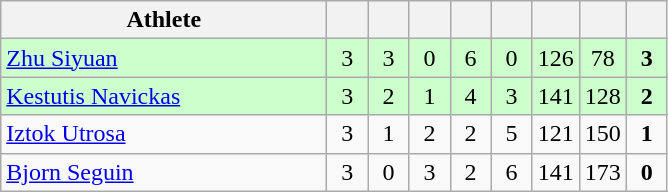<table class=wikitable style="text-align:center">
<tr>
<th width=210>Athlete</th>
<th width=20></th>
<th width=20></th>
<th width=20></th>
<th width=20></th>
<th width=20></th>
<th width=20></th>
<th width=20></th>
<th width=20></th>
</tr>
<tr bgcolor=ccffcc>
<td style="text-align:left"> <a href='#'>Zhu Siyuan</a></td>
<td>3</td>
<td>3</td>
<td>0</td>
<td>6</td>
<td>0</td>
<td>126</td>
<td>78</td>
<td><strong>3</strong></td>
</tr>
<tr bgcolor=ccffcc>
<td style="text-align:left"> <a href='#'>Kestutis Navickas</a></td>
<td>3</td>
<td>2</td>
<td>1</td>
<td>4</td>
<td>3</td>
<td>141</td>
<td>128</td>
<td><strong>2</strong></td>
</tr>
<tr>
<td style="text-align:left"> <a href='#'>Iztok Utrosa</a></td>
<td>3</td>
<td>1</td>
<td>2</td>
<td>2</td>
<td>5</td>
<td>121</td>
<td>150</td>
<td><strong>1</strong></td>
</tr>
<tr>
<td style="text-align:left"> <a href='#'>Bjorn Seguin</a></td>
<td>3</td>
<td>0</td>
<td>3</td>
<td>2</td>
<td>6</td>
<td>141</td>
<td>173</td>
<td><strong>0</strong></td>
</tr>
</table>
